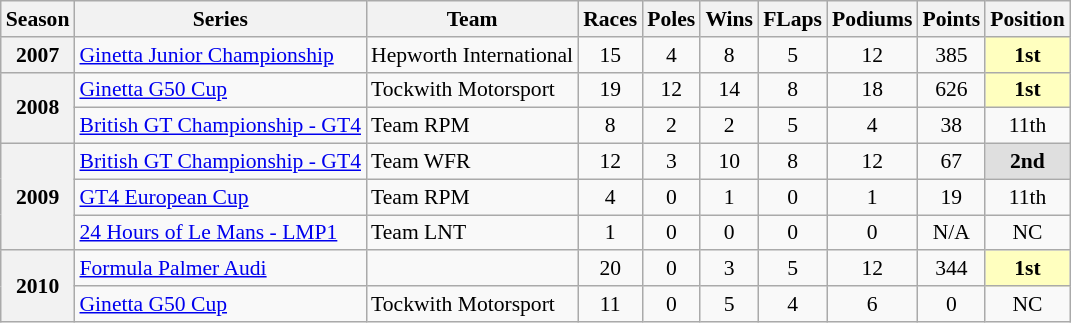<table class="wikitable" style="font-size: 90%; text-align:center">
<tr>
<th>Season</th>
<th>Series</th>
<th>Team</th>
<th>Races</th>
<th>Poles</th>
<th>Wins</th>
<th>FLaps</th>
<th>Podiums</th>
<th>Points</th>
<th>Position</th>
</tr>
<tr>
<th>2007</th>
<td align=left><a href='#'>Ginetta Junior Championship</a></td>
<td align=left>Hepworth International</td>
<td>15</td>
<td>4</td>
<td>8</td>
<td>5</td>
<td>12</td>
<td>385</td>
<td style="background:#FFFFBF;"><strong>1st</strong></td>
</tr>
<tr>
<th rowspan=2>2008</th>
<td align=left><a href='#'>Ginetta G50 Cup</a></td>
<td align=left>Tockwith Motorsport</td>
<td>19</td>
<td>12</td>
<td>14</td>
<td>8</td>
<td>18</td>
<td>626</td>
<td style="background:#FFFFBF;"><strong>1st</strong></td>
</tr>
<tr>
<td align=left><a href='#'>British GT Championship - GT4</a></td>
<td align=left>Team RPM</td>
<td>8</td>
<td>2</td>
<td>2</td>
<td>5</td>
<td>4</td>
<td>38</td>
<td>11th</td>
</tr>
<tr>
<th rowspan=3>2009</th>
<td align=left><a href='#'>British GT Championship - GT4</a></td>
<td align=left>Team WFR</td>
<td>12</td>
<td>3</td>
<td>10</td>
<td>8</td>
<td>12</td>
<td>67</td>
<td style="background:#DFDFDF;"><strong>2nd</strong></td>
</tr>
<tr>
<td align=left><a href='#'>GT4 European Cup</a></td>
<td align=left>Team RPM</td>
<td>4</td>
<td>0</td>
<td>1</td>
<td>0</td>
<td>1</td>
<td>19</td>
<td>11th</td>
</tr>
<tr>
<td align=left><a href='#'>24 Hours of Le Mans - LMP1</a></td>
<td align=left>Team LNT</td>
<td>1</td>
<td>0</td>
<td>0</td>
<td>0</td>
<td>0</td>
<td>N/A</td>
<td>NC</td>
</tr>
<tr>
<th rowspan=2>2010</th>
<td align=left><a href='#'>Formula Palmer Audi</a></td>
<td align=left></td>
<td>20</td>
<td>0</td>
<td>3</td>
<td>5</td>
<td>12</td>
<td>344</td>
<td style="background:#FFFFBF;"><strong>1st</strong></td>
</tr>
<tr>
<td align=left><a href='#'>Ginetta G50 Cup</a></td>
<td align=left>Tockwith Motorsport</td>
<td>11</td>
<td>0</td>
<td>5</td>
<td>4</td>
<td>6</td>
<td>0</td>
<td>NC</td>
</tr>
</table>
